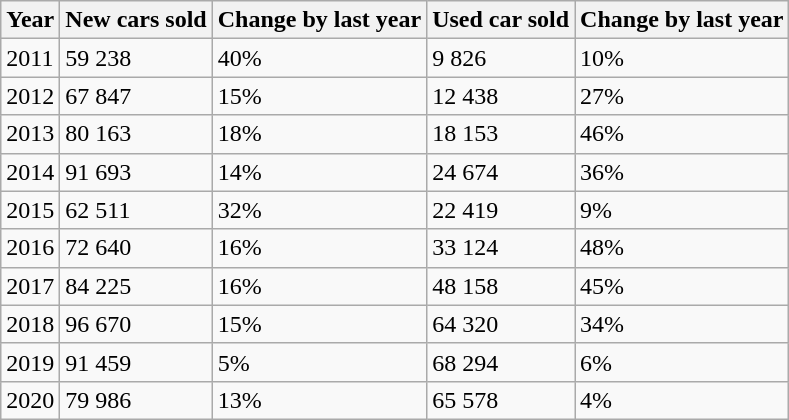<table class="wikitable">
<tr>
<th>Year</th>
<th>New cars sold</th>
<th>Change by last year</th>
<th>Used car sold</th>
<th>Change by last year</th>
</tr>
<tr>
<td>2011</td>
<td>59 238</td>
<td> 40%</td>
<td>9 826</td>
<td> 10%</td>
</tr>
<tr>
<td>2012</td>
<td>67 847</td>
<td> 15%</td>
<td>12 438</td>
<td> 27%</td>
</tr>
<tr>
<td>2013</td>
<td>80 163</td>
<td> 18%</td>
<td>18 153</td>
<td> 46%</td>
</tr>
<tr>
<td>2014</td>
<td>91 693</td>
<td> 14%</td>
<td>24 674</td>
<td> 36%</td>
</tr>
<tr>
<td>2015</td>
<td>62 511</td>
<td> 32%</td>
<td>22 419</td>
<td> 9%</td>
</tr>
<tr>
<td>2016</td>
<td>72 640</td>
<td> 16%</td>
<td>33 124</td>
<td> 48%</td>
</tr>
<tr>
<td>2017</td>
<td>84 225</td>
<td> 16%</td>
<td>48 158</td>
<td> 45%</td>
</tr>
<tr>
<td>2018</td>
<td>96 670</td>
<td> 15%</td>
<td>64 320</td>
<td> 34%</td>
</tr>
<tr>
<td>2019</td>
<td>91 459</td>
<td> 5%</td>
<td>68 294</td>
<td> 6%</td>
</tr>
<tr>
<td>2020</td>
<td>79 986</td>
<td> 13%</td>
<td>65 578</td>
<td> 4%</td>
</tr>
</table>
